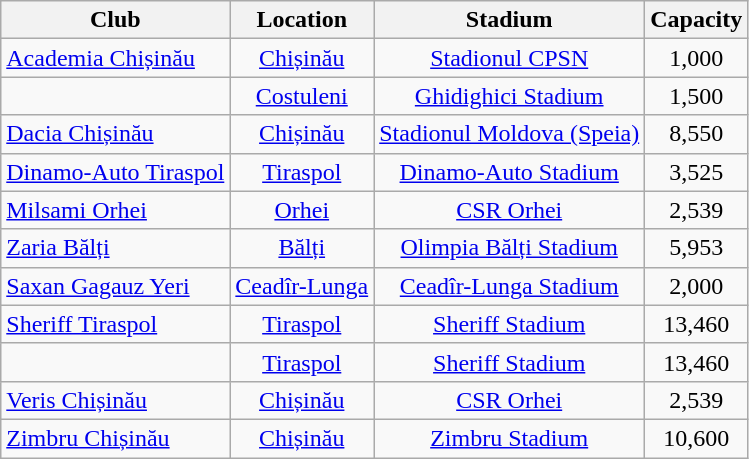<table class="wikitable sortable" style="text-align:center;">
<tr>
<th>Club</th>
<th>Location</th>
<th>Stadium</th>
<th>Capacity</th>
</tr>
<tr>
<td style="text-align:left;"><a href='#'>Academia Chișinău</a></td>
<td><a href='#'>Chișinău</a></td>
<td><a href='#'>Stadionul CPSN</a></td>
<td>1,000</td>
</tr>
<tr>
<td style="text-align:left;"></td>
<td><a href='#'>Costuleni</a></td>
<td><a href='#'>Ghidighici Stadium</a></td>
<td>1,500</td>
</tr>
<tr>
<td style="text-align:left;"><a href='#'>Dacia Chișinău</a></td>
<td><a href='#'>Chișinău</a></td>
<td><a href='#'>Stadionul Moldova (Speia)</a></td>
<td>8,550</td>
</tr>
<tr>
<td style="text-align:left;"><a href='#'>Dinamo-Auto Tiraspol</a></td>
<td><a href='#'>Tiraspol</a></td>
<td><a href='#'>Dinamo-Auto Stadium</a></td>
<td>3,525</td>
</tr>
<tr>
<td style="text-align:left;"><a href='#'>Milsami Orhei</a></td>
<td><a href='#'>Orhei</a></td>
<td><a href='#'>CSR Orhei</a></td>
<td>2,539</td>
</tr>
<tr>
<td style="text-align:left;"><a href='#'>Zaria Bălți</a></td>
<td><a href='#'>Bălți</a></td>
<td><a href='#'>Olimpia Bălți Stadium</a></td>
<td>5,953</td>
</tr>
<tr>
<td style="text-align:left;"><a href='#'>Saxan Gagauz Yeri</a></td>
<td><a href='#'>Ceadîr-Lunga</a></td>
<td><a href='#'>Ceadîr-Lunga Stadium</a></td>
<td>2,000</td>
</tr>
<tr>
<td style="text-align:left;"><a href='#'>Sheriff Tiraspol</a></td>
<td><a href='#'>Tiraspol</a></td>
<td><a href='#'>Sheriff Stadium</a></td>
<td>13,460</td>
</tr>
<tr>
<td style="text-align:left;"></td>
<td><a href='#'>Tiraspol</a></td>
<td><a href='#'>Sheriff Stadium</a></td>
<td>13,460</td>
</tr>
<tr>
<td style="text-align:left;"><a href='#'>Veris Chișinău</a></td>
<td><a href='#'>Chișinău</a></td>
<td><a href='#'>CSR Orhei</a></td>
<td>2,539</td>
</tr>
<tr>
<td style="text-align:left;"><a href='#'>Zimbru Chișinău</a></td>
<td><a href='#'>Chișinău</a></td>
<td><a href='#'>Zimbru Stadium</a></td>
<td>10,600</td>
</tr>
</table>
